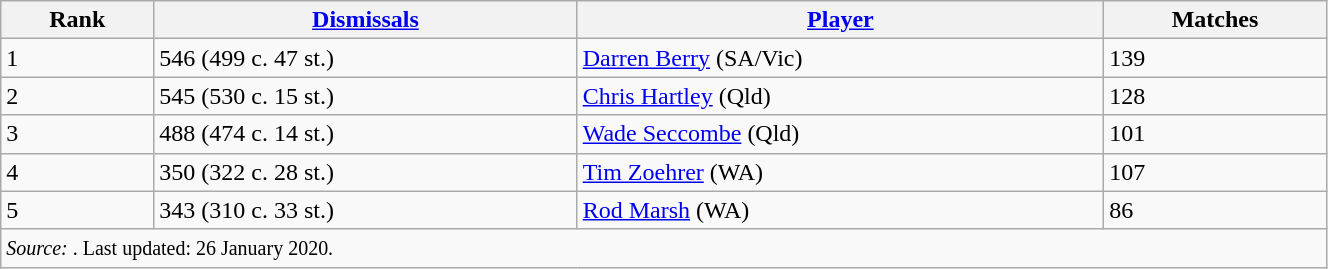<table class="wikitable" style="width:70%;">
<tr>
<th>Rank</th>
<th><a href='#'>Dismissals</a></th>
<th><a href='#'>Player</a></th>
<th>Matches</th>
</tr>
<tr>
<td>1</td>
<td>546 (499 c. 47 st.)</td>
<td><a href='#'>Darren Berry</a> (SA/Vic)</td>
<td>139</td>
</tr>
<tr>
<td>2</td>
<td>545 (530 c. 15 st.)</td>
<td><a href='#'>Chris Hartley</a> (Qld)</td>
<td>128</td>
</tr>
<tr>
<td>3</td>
<td>488 (474 c. 14 st.)</td>
<td><a href='#'>Wade Seccombe</a> (Qld)</td>
<td>101</td>
</tr>
<tr>
<td>4</td>
<td>350 (322 c. 28 st.)</td>
<td><a href='#'>Tim Zoehrer</a> (WA)</td>
<td>107</td>
</tr>
<tr>
<td>5</td>
<td>343 (310 c. 33 st.)</td>
<td><a href='#'>Rod Marsh</a> (WA)</td>
<td>86</td>
</tr>
<tr>
<td colspan=4><small><em>Source: </em>. Last updated: 26 January 2020.</small></td>
</tr>
</table>
